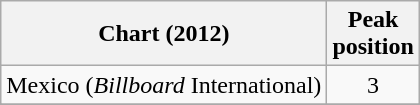<table class="wikitable sortable">
<tr>
<th>Chart (2012)</th>
<th>Peak<br>position</th>
</tr>
<tr>
<td>Mexico (<em>Billboard</em> International)</td>
<td align=Center>3</td>
</tr>
<tr>
</tr>
<tr>
</tr>
</table>
